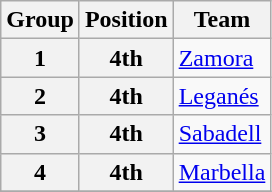<table class="wikitable">
<tr>
<th>Group</th>
<th>Position</th>
<th>Team</th>
</tr>
<tr>
<th>1</th>
<th>4th</th>
<td><a href='#'>Zamora</a></td>
</tr>
<tr>
<th>2</th>
<th>4th</th>
<td><a href='#'>Leganés</a></td>
</tr>
<tr>
<th>3</th>
<th>4th</th>
<td><a href='#'>Sabadell</a></td>
</tr>
<tr>
<th>4</th>
<th>4th</th>
<td><a href='#'>Marbella</a></td>
</tr>
<tr>
</tr>
</table>
